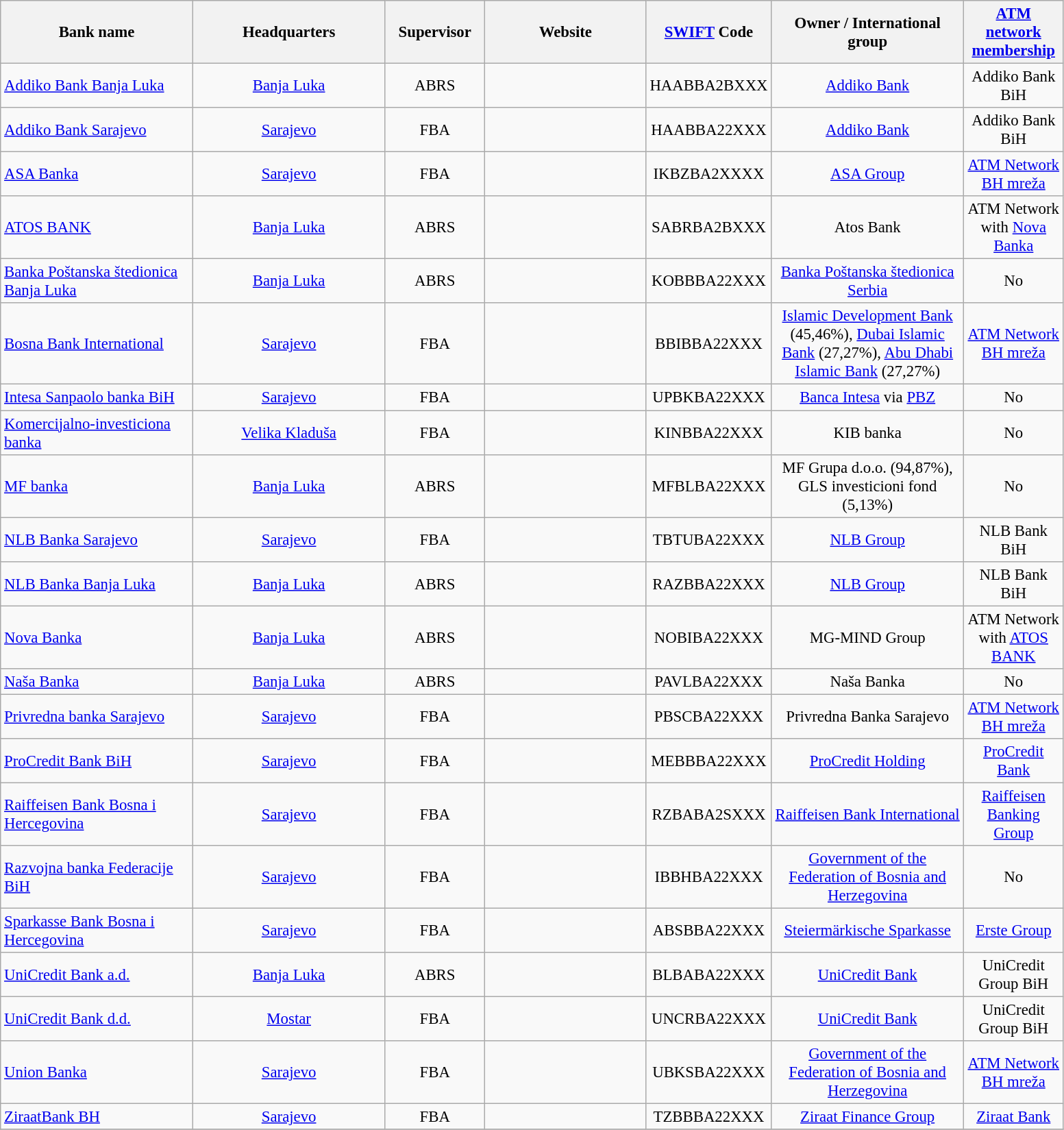<table class="wikitable sortable" style="text-align: center; ; font-size: 95%;">
<tr>
<th width="180">Bank name</th>
<th width="180">Headquarters</th>
<th width="90">Supervisor</th>
<th width="150">Website</th>
<th width="90"><a href='#'>SWIFT</a> Code</th>
<th width="180">Owner / International group</th>
<th width="90"><a href='#'>ATM network membership</a></th>
</tr>
<tr>
<td align="left"><a href='#'>Addiko Bank Banja Luka</a></td>
<td><a href='#'>Banja Luka</a></td>
<td>ABRS</td>
<td></td>
<td>HAABBA2BXXX</td>
<td><a href='#'>Addiko Bank</a> </td>
<td>Addiko Bank BiH</td>
</tr>
<tr>
<td align="left"><a href='#'>Addiko Bank Sarajevo</a></td>
<td><a href='#'>Sarajevo</a></td>
<td>FBA</td>
<td></td>
<td>HAABBA22XXX</td>
<td><a href='#'>Addiko Bank</a> </td>
<td>Addiko Bank BiH</td>
</tr>
<tr>
<td align="left"><a href='#'>ASA Banka</a></td>
<td><a href='#'>Sarajevo</a></td>
<td>FBA</td>
<td></td>
<td>IKBZBA2XXXX</td>
<td><a href='#'>ASA Group</a> </td>
<td><a href='#'>ATM Network BH mreža</a></td>
</tr>
<tr>
<td align="left"><a href='#'>ATOS BANK</a></td>
<td><a href='#'>Banja Luka</a></td>
<td>ABRS</td>
<td></td>
<td>SABRBA2BXXX</td>
<td>Atos Bank </td>
<td>ATM Network with <a href='#'>Nova Banka</a></td>
</tr>
<tr>
<td align="left"><a href='#'>Banka Poštanska štedionica Banja Luka</a></td>
<td><a href='#'>Banja Luka</a></td>
<td>ABRS</td>
<td></td>
<td>KOBBBA22XXX</td>
<td><a href='#'>Banka Poštanska štedionica Serbia</a> </td>
<td>No</td>
</tr>
<tr>
<td align="left"><a href='#'>Bosna Bank International</a></td>
<td><a href='#'>Sarajevo</a></td>
<td>FBA</td>
<td></td>
<td>BBIBBA22XXX</td>
<td><a href='#'>Islamic Development Bank</a> (45,46%), <a href='#'>Dubai Islamic Bank</a> (27,27%), <a href='#'>Abu Dhabi Islamic Bank</a> (27,27%) </td>
<td><a href='#'>ATM Network BH mreža</a></td>
</tr>
<tr>
<td align="left"><a href='#'>Intesa Sanpaolo banka BiH</a></td>
<td><a href='#'>Sarajevo</a></td>
<td>FBA</td>
<td></td>
<td>UPBKBA22XXX</td>
<td><a href='#'>Banca Intesa</a> via <a href='#'>PBZ</a> </td>
<td>No</td>
</tr>
<tr>
<td align="left"><a href='#'>Komercijalno-investiciona banka</a></td>
<td><a href='#'>Velika Kladuša</a></td>
<td>FBA</td>
<td></td>
<td>KINBBA22XXX</td>
<td>KIB banka </td>
<td>No</td>
</tr>
<tr>
<td align="left"><a href='#'>MF banka</a></td>
<td><a href='#'>Banja Luka</a></td>
<td>ABRS</td>
<td></td>
<td>MFBLBA22XXX</td>
<td>MF Grupa d.o.o. (94,87%), GLS investicioni fond (5,13%) </td>
<td>No</td>
</tr>
<tr>
<td align="left"><a href='#'>NLB Banka Sarajevo</a></td>
<td><a href='#'>Sarajevo</a></td>
<td>FBA</td>
<td></td>
<td>TBTUBA22XXX</td>
<td><a href='#'>NLB Group</a> </td>
<td>NLB Bank BiH</td>
</tr>
<tr>
<td align="left"><a href='#'>NLB Banka Banja Luka</a></td>
<td><a href='#'>Banja Luka</a></td>
<td>ABRS</td>
<td></td>
<td>RAZBBA22XXX</td>
<td><a href='#'>NLB Group</a> </td>
<td>NLB Bank BiH</td>
</tr>
<tr>
<td align="left"><a href='#'>Nova Banka</a></td>
<td><a href='#'>Banja Luka</a></td>
<td>ABRS</td>
<td></td>
<td>NOBIBA22XXX</td>
<td>MG-MIND Group </td>
<td>ATM Network with <a href='#'>ATOS BANK</a></td>
</tr>
<tr>
<td align="left"><a href='#'>Naša Banka</a></td>
<td><a href='#'>Banja Luka</a></td>
<td>ABRS</td>
<td></td>
<td>PAVLBA22XXX</td>
<td>Naša Banka </td>
<td>No</td>
</tr>
<tr>
<td align="left"><a href='#'>Privredna banka Sarajevo</a></td>
<td><a href='#'>Sarajevo</a></td>
<td>FBA</td>
<td></td>
<td>PBSCBA22XXX</td>
<td>Privredna Banka Sarajevo </td>
<td><a href='#'>ATM Network BH mreža</a></td>
</tr>
<tr>
<td align="left"><a href='#'>ProCredit Bank BiH</a></td>
<td><a href='#'>Sarajevo</a></td>
<td>FBA</td>
<td></td>
<td>MEBBBA22XXX</td>
<td><a href='#'>ProCredit Holding</a> </td>
<td><a href='#'>ProCredit Bank</a></td>
</tr>
<tr>
<td align="left"><a href='#'>Raiffeisen Bank Bosna i Hercegovina</a></td>
<td><a href='#'>Sarajevo</a></td>
<td>FBA</td>
<td></td>
<td>RZBABA2SXXX</td>
<td><a href='#'>Raiffeisen Bank International</a> </td>
<td><a href='#'>Raiffeisen Banking Group</a></td>
</tr>
<tr>
<td align="left"><a href='#'>Razvojna banka Federacije BiH</a></td>
<td><a href='#'>Sarajevo</a></td>
<td>FBA</td>
<td></td>
<td>IBBHBA22XXX</td>
<td><a href='#'>Government of the Federation of Bosnia and Herzegovina</a> </td>
<td>No</td>
</tr>
<tr>
<td align="left"><a href='#'>Sparkasse Bank Bosna i Hercegovina</a></td>
<td><a href='#'>Sarajevo</a></td>
<td>FBA</td>
<td></td>
<td>ABSBBA22XXX</td>
<td><a href='#'>Steiermärkische Sparkasse</a> </td>
<td><a href='#'>Erste Group</a></td>
</tr>
<tr>
<td align="left"><a href='#'>UniCredit Bank a.d.</a></td>
<td><a href='#'>Banja Luka</a></td>
<td>ABRS</td>
<td></td>
<td>BLBABA22XXX</td>
<td><a href='#'>UniCredit Bank</a> </td>
<td>UniCredit Group BiH</td>
</tr>
<tr>
<td align="left"><a href='#'>UniCredit Bank d.d.</a></td>
<td><a href='#'>Mostar</a></td>
<td>FBA</td>
<td></td>
<td>UNCRBA22XXX</td>
<td><a href='#'>UniCredit Bank</a> </td>
<td>UniCredit Group BiH</td>
</tr>
<tr>
<td align="left"><a href='#'>Union Banka</a></td>
<td><a href='#'>Sarajevo</a></td>
<td>FBA</td>
<td></td>
<td>UBKSBA22XXX</td>
<td><a href='#'>Government of the Federation of Bosnia and Herzegovina</a> </td>
<td><a href='#'>ATM Network BH mreža</a></td>
</tr>
<tr>
<td align="left"><a href='#'>ZiraatBank BH</a></td>
<td><a href='#'>Sarajevo</a></td>
<td>FBA</td>
<td></td>
<td>TZBBBA22XXX</td>
<td><a href='#'>Ziraat Finance Group</a> </td>
<td><a href='#'>Ziraat Bank</a></td>
</tr>
<tr>
</tr>
</table>
